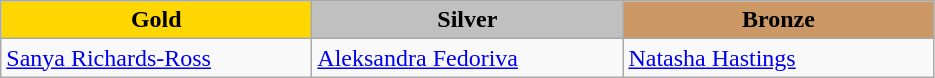<table class="wikitable" style="text-align:left">
<tr align="center">
<td width=200 bgcolor=gold><strong>Gold</strong></td>
<td width=200 bgcolor=silver><strong>Silver</strong></td>
<td width=200 bgcolor=CC9966><strong>Bronze</strong></td>
</tr>
<tr>
<td><a href='#'>Sanya Richards-Ross</a><br><em></em></td>
<td><a href='#'>Aleksandra Fedoriva</a><br><em></em></td>
<td><a href='#'>Natasha Hastings</a><br><em></em></td>
</tr>
</table>
